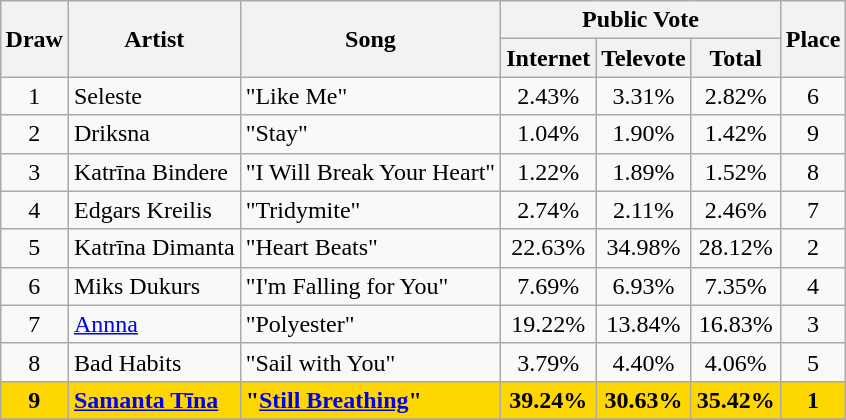<table class="sortable wikitable" style="margin: 1em auto 1em auto; text-align:center;">
<tr>
<th rowspan="2">Draw</th>
<th rowspan="2">Artist</th>
<th rowspan="2">Song</th>
<th colspan="3">Public Vote</th>
<th rowspan="2">Place</th>
</tr>
<tr>
<th>Internet</th>
<th>Televote</th>
<th>Total</th>
</tr>
<tr>
<td>1</td>
<td align="left">Seleste</td>
<td align="left">"Like Me"</td>
<td>2.43%</td>
<td>3.31%</td>
<td>2.82%</td>
<td>6</td>
</tr>
<tr>
<td>2</td>
<td align="left">Driksna</td>
<td align="left">"Stay"</td>
<td>1.04%</td>
<td>1.90%</td>
<td>1.42%</td>
<td>9</td>
</tr>
<tr>
<td>3</td>
<td align="left">Katrīna Bindere</td>
<td align="left">"I Will Break Your Heart"</td>
<td>1.22%</td>
<td>1.89%</td>
<td>1.52%</td>
<td>8</td>
</tr>
<tr>
<td>4</td>
<td align="left">Edgars Kreilis</td>
<td align="left">"Tridymite"</td>
<td>2.74%</td>
<td>2.11%</td>
<td>2.46%</td>
<td>7</td>
</tr>
<tr>
<td>5</td>
<td align="left">Katrīna Dimanta</td>
<td align="left">"Heart Beats"</td>
<td>22.63%</td>
<td>34.98%</td>
<td>28.12%</td>
<td>2</td>
</tr>
<tr>
<td>6</td>
<td align="left">Miks Dukurs</td>
<td align="left">"I'm Falling for You"</td>
<td>7.69%</td>
<td>6.93%</td>
<td>7.35%</td>
<td>4</td>
</tr>
<tr>
<td>7</td>
<td align="left"><a href='#'>Annna</a></td>
<td align="left">"Polyester"</td>
<td>19.22%</td>
<td>13.84%</td>
<td>16.83%</td>
<td>3</td>
</tr>
<tr>
<td>8</td>
<td align="left">Bad Habits</td>
<td align="left">"Sail with You"</td>
<td>3.79%</td>
<td>4.40%</td>
<td>4.06%</td>
<td>5</td>
</tr>
<tr style="font-weight:bold;background:gold;">
<td>9</td>
<td align="left"><a href='#'>Samanta Tīna</a></td>
<td align="left">"<a href='#'>Still Breathing</a>"</td>
<td>39.24%</td>
<td>30.63%</td>
<td>35.42%</td>
<td>1</td>
</tr>
<tr>
</tr>
</table>
